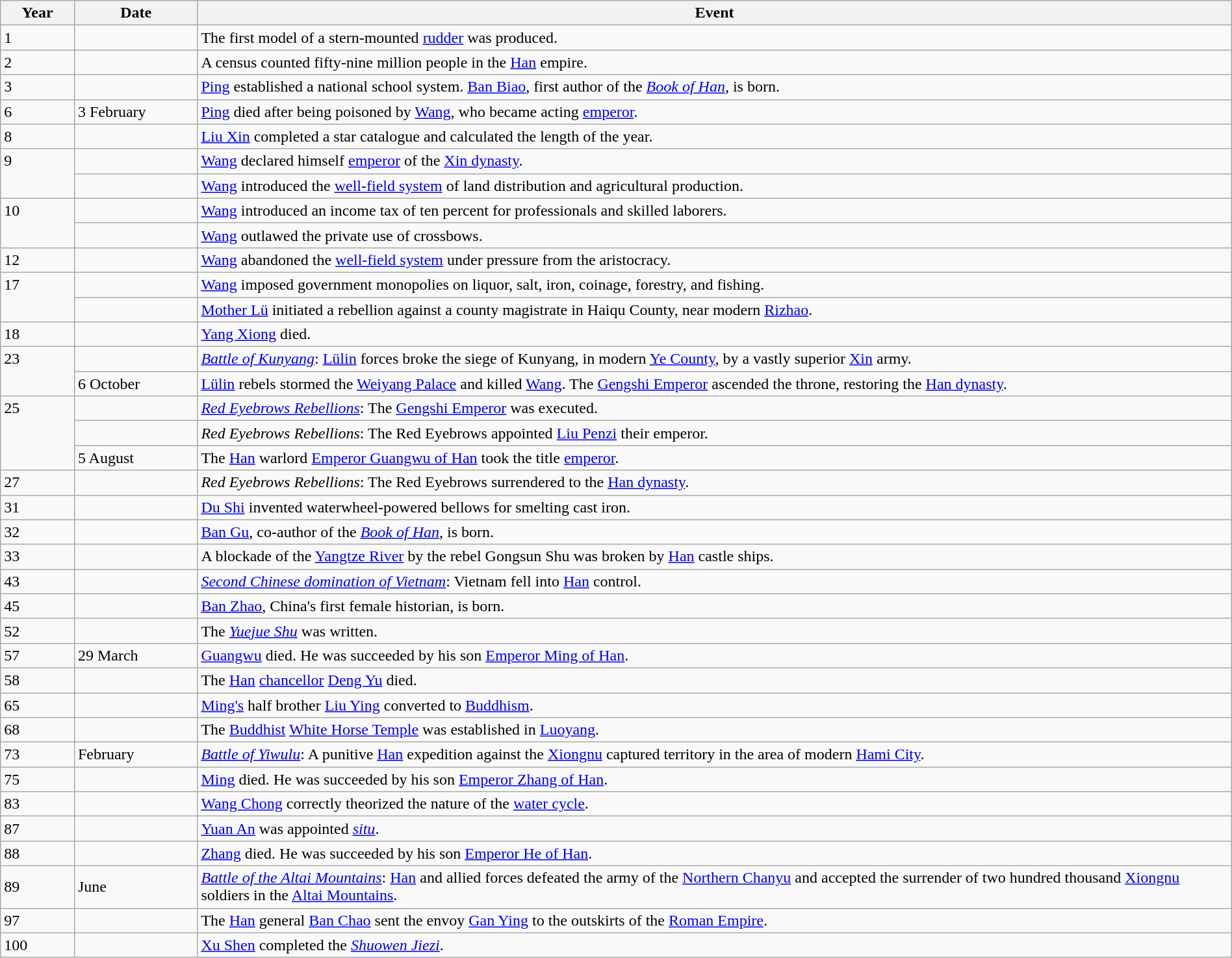<table class="wikitable" width="100%">
<tr>
<th style="width:6%">Year</th>
<th style="width:10%">Date</th>
<th>Event</th>
</tr>
<tr>
<td>1</td>
<td></td>
<td>The first model of a stern-mounted <a href='#'>rudder</a> was produced.</td>
</tr>
<tr>
<td>2</td>
<td></td>
<td>A census counted fifty-nine million people in the <a href='#'>Han</a> empire.</td>
</tr>
<tr>
<td>3</td>
<td></td>
<td><a href='#'>Ping</a> established a national school system. <a href='#'>Ban Biao</a>, first author of the <em><a href='#'>Book of Han</a></em>, is born.</td>
</tr>
<tr>
<td>6</td>
<td>3 February</td>
<td><a href='#'>Ping</a> died after being poisoned by <a href='#'>Wang</a>, who became acting <a href='#'>emperor</a>.</td>
</tr>
<tr>
<td>8</td>
<td></td>
<td><a href='#'>Liu Xin</a> completed a star catalogue and calculated the length of the year.</td>
</tr>
<tr>
<td rowspan="2" valign="top">9</td>
<td></td>
<td><a href='#'>Wang</a> declared himself <a href='#'>emperor</a> of the <a href='#'>Xin dynasty</a>.</td>
</tr>
<tr>
<td></td>
<td><a href='#'>Wang</a> introduced the <a href='#'>well-field system</a> of land distribution and agricultural production.</td>
</tr>
<tr>
<td rowspan="2" valign="top">10</td>
<td></td>
<td><a href='#'>Wang</a> introduced an income tax of ten percent for professionals and skilled laborers.</td>
</tr>
<tr>
<td></td>
<td><a href='#'>Wang</a> outlawed the private use of crossbows.</td>
</tr>
<tr>
<td>12</td>
<td></td>
<td><a href='#'>Wang</a> abandoned the <a href='#'>well-field system</a> under pressure from the aristocracy.</td>
</tr>
<tr>
<td rowspan="2" valign="top">17</td>
<td></td>
<td><a href='#'>Wang</a> imposed government monopolies on liquor, salt, iron, coinage, forestry, and fishing.</td>
</tr>
<tr>
<td></td>
<td><a href='#'>Mother Lü</a> initiated a rebellion against a county magistrate in Haiqu County, near modern <a href='#'>Rizhao</a>.</td>
</tr>
<tr>
<td>18</td>
<td></td>
<td><a href='#'>Yang Xiong</a> died.</td>
</tr>
<tr>
<td rowspan="2" valign="top">23</td>
<td></td>
<td><em><a href='#'>Battle of Kunyang</a></em>: <a href='#'>Lülin</a> forces broke the siege of Kunyang, in modern <a href='#'>Ye County</a>, by a vastly superior <a href='#'>Xin</a> army.</td>
</tr>
<tr>
<td>6 October</td>
<td><a href='#'>Lülin</a> rebels stormed the <a href='#'>Weiyang Palace</a> and killed <a href='#'>Wang</a>.  The <a href='#'>Gengshi Emperor</a> ascended the throne, restoring the <a href='#'>Han dynasty</a>.</td>
</tr>
<tr>
<td rowspan="3" valign="top">25</td>
<td></td>
<td><em><a href='#'>Red Eyebrows Rebellions</a></em>: The <a href='#'>Gengshi Emperor</a> was executed.</td>
</tr>
<tr>
<td></td>
<td><em>Red Eyebrows Rebellions</em>: The Red Eyebrows appointed <a href='#'>Liu Penzi</a> their emperor.</td>
</tr>
<tr>
<td>5 August</td>
<td>The <a href='#'>Han</a> warlord <a href='#'>Emperor Guangwu of Han</a> took the title <a href='#'>emperor</a>.</td>
</tr>
<tr>
<td>27</td>
<td></td>
<td><em>Red Eyebrows Rebellions</em>: The Red Eyebrows surrendered to the <a href='#'>Han dynasty</a>.</td>
</tr>
<tr>
<td>31</td>
<td></td>
<td><a href='#'>Du Shi</a> invented waterwheel-powered bellows for smelting cast iron.</td>
</tr>
<tr>
<td>32</td>
<td></td>
<td><a href='#'>Ban Gu</a>, co-author of the <em><a href='#'>Book of Han</a></em>, is born.</td>
</tr>
<tr>
<td>33</td>
<td></td>
<td>A blockade of the <a href='#'>Yangtze River</a> by the rebel Gongsun Shu was broken by <a href='#'>Han</a> castle ships.</td>
</tr>
<tr>
<td>43</td>
<td></td>
<td><em><a href='#'>Second Chinese domination of Vietnam</a></em>: Vietnam fell into <a href='#'>Han</a> control.</td>
</tr>
<tr>
<td>45</td>
<td></td>
<td><a href='#'>Ban Zhao</a>, China's first female historian, is born.</td>
</tr>
<tr>
<td>52</td>
<td></td>
<td>The <em><a href='#'>Yuejue Shu</a></em> was written.</td>
</tr>
<tr>
<td>57</td>
<td>29 March</td>
<td><a href='#'>Guangwu</a> died.  He was succeeded by his son <a href='#'>Emperor Ming of Han</a>.</td>
</tr>
<tr>
<td>58</td>
<td></td>
<td>The <a href='#'>Han</a> <a href='#'>chancellor</a> <a href='#'>Deng Yu</a> died.</td>
</tr>
<tr>
<td>65</td>
<td></td>
<td><a href='#'>Ming's</a> half brother <a href='#'>Liu Ying</a> converted to <a href='#'>Buddhism</a>.</td>
</tr>
<tr>
<td>68</td>
<td></td>
<td>The <a href='#'>Buddhist</a> <a href='#'>White Horse Temple</a> was established in <a href='#'>Luoyang</a>.</td>
</tr>
<tr>
<td>73</td>
<td>February</td>
<td><em><a href='#'>Battle of Yiwulu</a></em>: A punitive <a href='#'>Han</a> expedition against the <a href='#'>Xiongnu</a> captured territory in the area of modern <a href='#'>Hami City</a>.</td>
</tr>
<tr>
<td>75</td>
<td></td>
<td><a href='#'>Ming</a> died.  He was succeeded by his son <a href='#'>Emperor Zhang of Han</a>.</td>
</tr>
<tr>
<td>83</td>
<td></td>
<td><a href='#'>Wang Chong</a> correctly theorized the nature of the <a href='#'>water cycle</a>.</td>
</tr>
<tr>
<td>87</td>
<td></td>
<td><a href='#'>Yuan An</a> was appointed <em><a href='#'>situ</a></em>.</td>
</tr>
<tr>
<td>88</td>
<td></td>
<td><a href='#'>Zhang</a> died.  He was succeeded by his son <a href='#'>Emperor He of Han</a>.</td>
</tr>
<tr>
<td>89</td>
<td>June</td>
<td><em><a href='#'>Battle of the Altai Mountains</a></em>: <a href='#'>Han</a> and allied forces defeated the army of the <a href='#'>Northern Chanyu</a> and accepted the surrender of two hundred thousand <a href='#'>Xiongnu</a> soldiers in the <a href='#'>Altai Mountains</a>.</td>
</tr>
<tr>
<td>97</td>
<td></td>
<td>The <a href='#'>Han</a> general <a href='#'>Ban Chao</a> sent the envoy <a href='#'>Gan Ying</a> to the outskirts of the <a href='#'>Roman Empire</a>.</td>
</tr>
<tr>
<td>100</td>
<td></td>
<td><a href='#'>Xu Shen</a> completed the <em><a href='#'>Shuowen Jiezi</a></em>.</td>
</tr>
</table>
